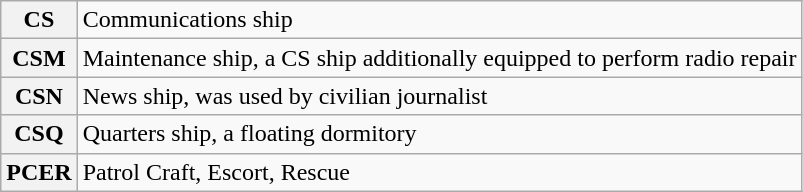<table class="wikitable">
<tr>
<th>CS</th>
<td>Communications ship</td>
</tr>
<tr>
<th>CSM</th>
<td>Maintenance ship, a CS ship additionally equipped to perform radio repair</td>
</tr>
<tr>
<th>CSN</th>
<td>News ship, was used by civilian journalist</td>
</tr>
<tr>
<th>CSQ</th>
<td>Quarters ship, a floating dormitory</td>
</tr>
<tr>
<th>PCER</th>
<td>Patrol Craft, Escort, Rescue</td>
</tr>
</table>
